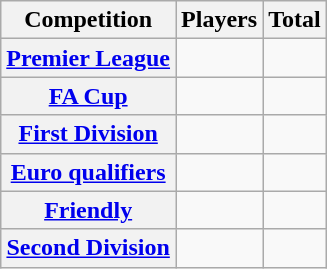<table class="sortable wikitable plainrowheaders">
<tr>
<th scope="col">Competition</th>
<th scope="col">Players</th>
<th scope="col">Total</th>
</tr>
<tr>
<th scope="row"><a href='#'>Premier League</a></th>
<td align="center"></td>
<td align="center"></td>
</tr>
<tr>
<th scope="row"><a href='#'>FA Cup</a></th>
<td align="center"></td>
<td align="center"></td>
</tr>
<tr>
<th scope="row"><a href='#'>First Division</a></th>
<td align="center"></td>
<td align="center"></td>
</tr>
<tr>
<th scope="row"><a href='#'>Euro qualifiers</a></th>
<td align="center"></td>
<td align="center"></td>
</tr>
<tr>
<th scope="row"><a href='#'>Friendly</a></th>
<td align="center"></td>
<td align="center"></td>
</tr>
<tr>
<th scope="row"><a href='#'>Second Division</a></th>
<td align="center"></td>
<td align="center"></td>
</tr>
</table>
